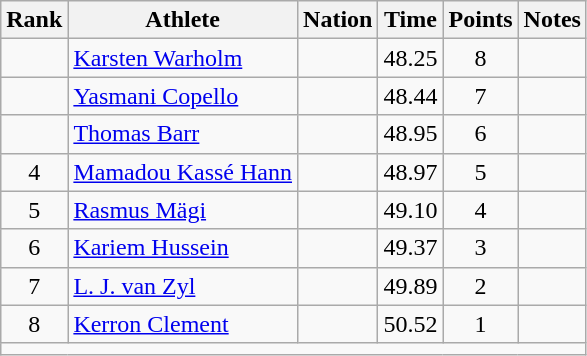<table class="wikitable sortable" style="text-align:center;">
<tr>
<th scope="col" style="width: 10px;">Rank</th>
<th scope="col">Athlete</th>
<th scope="col">Nation</th>
<th scope="col">Time</th>
<th scope="col">Points</th>
<th scope="col">Notes</th>
</tr>
<tr>
<td></td>
<td align=left><a href='#'>Karsten Warholm</a></td>
<td align=left></td>
<td>48.25</td>
<td>8</td>
<td><strong></strong></td>
</tr>
<tr>
<td></td>
<td align=left><a href='#'>Yasmani Copello</a></td>
<td align=left></td>
<td>48.44</td>
<td>7</td>
<td></td>
</tr>
<tr>
<td></td>
<td align=left><a href='#'>Thomas Barr</a></td>
<td align=left></td>
<td>48.95</td>
<td>6</td>
<td></td>
</tr>
<tr>
<td>4</td>
<td align=left><a href='#'>Mamadou Kassé Hann</a></td>
<td align=left></td>
<td>48.97</td>
<td>5</td>
<td></td>
</tr>
<tr>
<td>5</td>
<td align=left><a href='#'>Rasmus Mägi</a></td>
<td align=left></td>
<td>49.10</td>
<td>4</td>
<td></td>
</tr>
<tr>
<td>6</td>
<td align=left><a href='#'>Kariem Hussein</a></td>
<td align=left></td>
<td>49.37</td>
<td>3</td>
<td></td>
</tr>
<tr>
<td>7</td>
<td align=left><a href='#'>L. J. van Zyl</a></td>
<td align=left></td>
<td>49.89</td>
<td>2</td>
<td></td>
</tr>
<tr>
<td>8</td>
<td align=left><a href='#'>Kerron Clement</a></td>
<td align=left></td>
<td>50.52</td>
<td>1</td>
<td></td>
</tr>
<tr class="sortbottom">
<td colspan="6"></td>
</tr>
</table>
